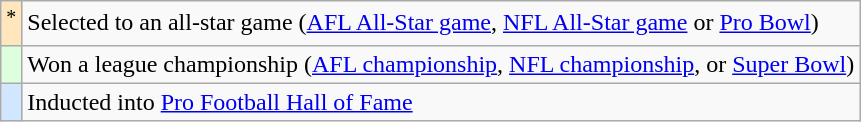<table class="wikitable">
<tr>
<td style="background-color:#FFE6BD" align="center"><sup>*</sup></td>
<td colspan="5">Selected to an all-star game (<a href='#'>AFL All-Star game</a>, <a href='#'>NFL All-Star game</a> or <a href='#'>Pro Bowl</a>)</td>
</tr>
<tr>
<td style="background-color:#DDFFDD" align="center"><sup></sup></td>
<td colspan="5">Won a league championship (<a href='#'>AFL championship</a>, <a href='#'>NFL championship</a>, or <a href='#'>Super Bowl</a>)</td>
</tr>
<tr>
<td style="background-color:#D0E7FF" align="center"><sup></sup></td>
<td colspan="5">Inducted into <a href='#'>Pro Football Hall of Fame</a></td>
</tr>
</table>
